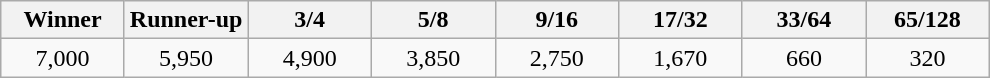<table class="wikitable" style="text-align:center">
<tr>
<th width="75">Winner</th>
<th width="75">Runner-up</th>
<th width="75">3/4</th>
<th width="75">5/8</th>
<th width="75">9/16</th>
<th width="75">17/32</th>
<th width="75">33/64</th>
<th width="75">65/128</th>
</tr>
<tr>
<td>7,000</td>
<td>5,950</td>
<td>4,900</td>
<td>3,850</td>
<td>2,750</td>
<td>1,670</td>
<td>660</td>
<td>320</td>
</tr>
</table>
